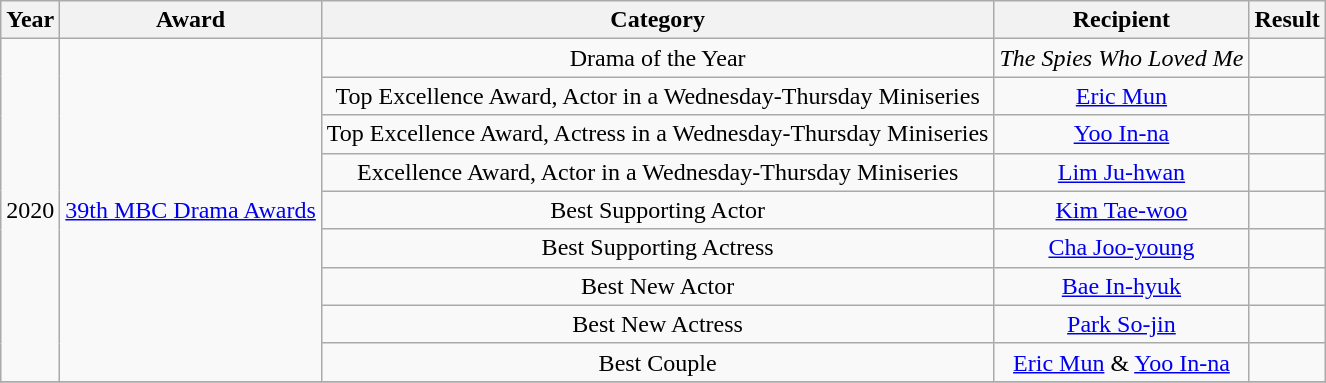<table class="wikitable sortable plainrowheaders" style="text-align:center;">
<tr>
<th>Year</th>
<th>Award</th>
<th>Category</th>
<th>Recipient</th>
<th>Result</th>
</tr>
<tr>
<td rowspan="9">2020</td>
<td rowspan="9"><a href='#'>39th MBC Drama Awards</a></td>
<td>Drama of the Year</td>
<td><em>The Spies Who Loved Me</em></td>
<td></td>
</tr>
<tr>
<td>Top Excellence Award, Actor in a Wednesday-Thursday Miniseries</td>
<td><a href='#'>Eric Mun</a></td>
<td></td>
</tr>
<tr>
<td>Top Excellence Award, Actress in a Wednesday-Thursday Miniseries</td>
<td><a href='#'>Yoo In-na</a></td>
<td></td>
</tr>
<tr>
<td>Excellence Award, Actor in a Wednesday-Thursday Miniseries</td>
<td><a href='#'>Lim Ju-hwan</a></td>
<td></td>
</tr>
<tr>
<td>Best Supporting Actor</td>
<td><a href='#'>Kim Tae-woo</a></td>
<td></td>
</tr>
<tr>
<td>Best Supporting Actress</td>
<td><a href='#'>Cha Joo-young</a></td>
<td></td>
</tr>
<tr>
<td>Best New Actor</td>
<td><a href='#'>Bae In-hyuk</a></td>
<td></td>
</tr>
<tr>
<td>Best New Actress</td>
<td><a href='#'>Park So-jin</a></td>
<td></td>
</tr>
<tr>
<td>Best Couple</td>
<td><a href='#'>Eric Mun</a> & <a href='#'>Yoo In-na</a></td>
<td></td>
</tr>
<tr>
</tr>
</table>
